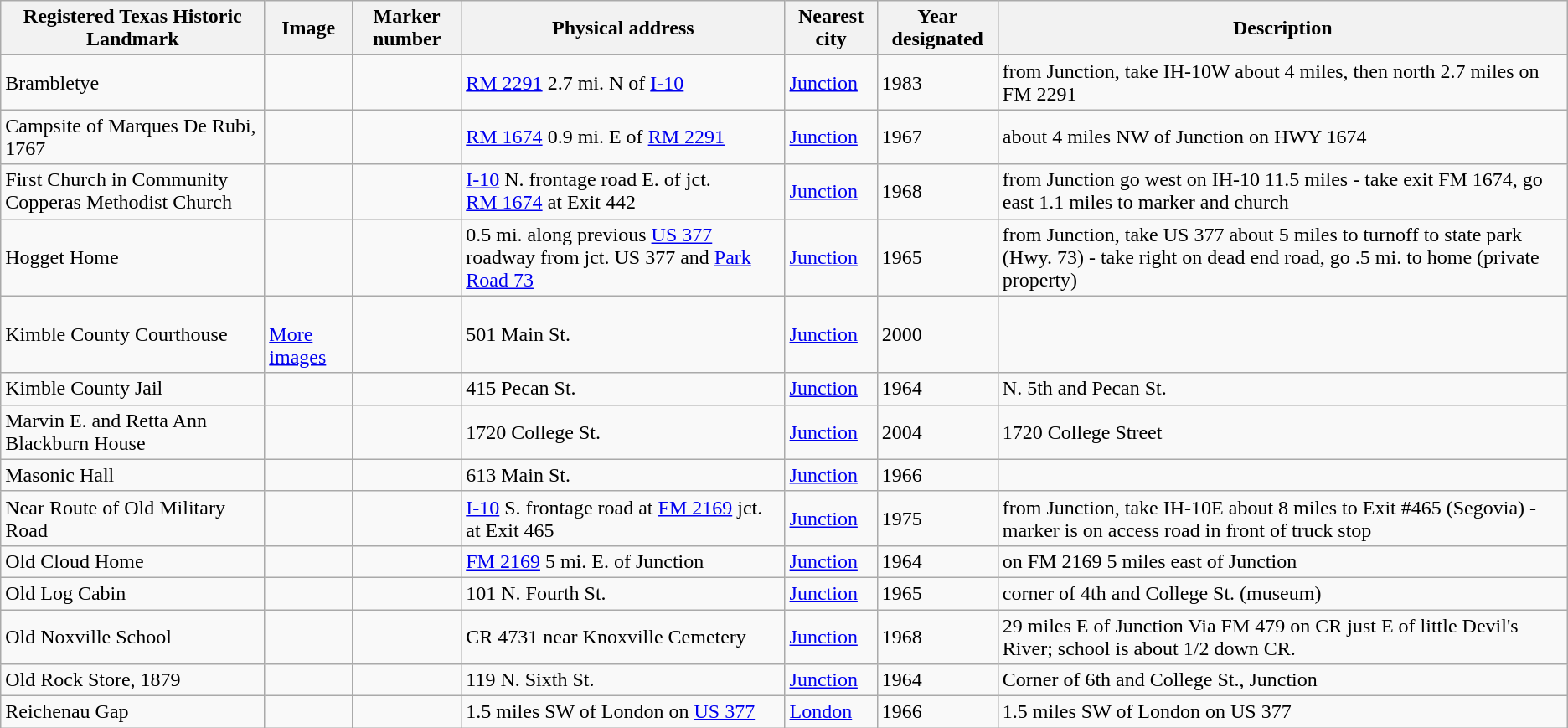<table class="wikitable sortable">
<tr>
<th>Registered Texas Historic Landmark</th>
<th>Image</th>
<th>Marker number</th>
<th>Physical address</th>
<th>Nearest city</th>
<th>Year designated</th>
<th>Description</th>
</tr>
<tr>
<td>Brambletye</td>
<td></td>
<td></td>
<td><a href='#'>RM 2291</a> 2.7 mi. N of <a href='#'>I-10</a><br></td>
<td><a href='#'>Junction</a></td>
<td>1983</td>
<td>from Junction, take IH-10W about 4 miles, then north 2.7 miles on FM 2291</td>
</tr>
<tr>
<td>Campsite of Marques De Rubi, 1767</td>
<td></td>
<td></td>
<td><a href='#'>RM 1674</a> 0.9 mi. E of <a href='#'>RM 2291</a><br></td>
<td><a href='#'>Junction</a></td>
<td>1967</td>
<td>about 4 miles NW of Junction on HWY 1674</td>
</tr>
<tr>
<td>First Church in Community Copperas Methodist Church</td>
<td></td>
<td></td>
<td><a href='#'>I-10</a> N. frontage road E. of jct. <a href='#'>RM 1674</a> at Exit 442<br></td>
<td><a href='#'>Junction</a></td>
<td>1968</td>
<td>from Junction go west on IH-10 11.5 miles - take exit FM 1674, go east 1.1 miles to marker and church</td>
</tr>
<tr>
<td>Hogget Home</td>
<td></td>
<td></td>
<td>0.5 mi. along previous <a href='#'>US 377</a> roadway from jct. US 377 and <a href='#'>Park Road 73</a><br></td>
<td><a href='#'>Junction</a></td>
<td>1965</td>
<td>from Junction, take US 377 about 5 miles to turnoff to state park (Hwy. 73) - take right on dead end road, go .5 mi. to home (private property)</td>
</tr>
<tr>
<td>Kimble County Courthouse</td>
<td><br> <a href='#'>More images</a></td>
<td></td>
<td>501 Main St.<br></td>
<td><a href='#'>Junction</a></td>
<td>2000</td>
<td></td>
</tr>
<tr>
<td>Kimble County Jail</td>
<td></td>
<td></td>
<td>415 Pecan St.<br></td>
<td><a href='#'>Junction</a></td>
<td>1964</td>
<td>N. 5th and Pecan St.</td>
</tr>
<tr>
<td>Marvin E. and Retta Ann Blackburn House</td>
<td></td>
<td></td>
<td>1720 College St.<br></td>
<td><a href='#'>Junction</a></td>
<td>2004</td>
<td>1720 College Street</td>
</tr>
<tr>
<td>Masonic Hall</td>
<td></td>
<td></td>
<td>613 Main St.<br></td>
<td><a href='#'>Junction</a></td>
<td>1966</td>
<td></td>
</tr>
<tr>
<td>Near Route of Old Military Road</td>
<td></td>
<td></td>
<td><a href='#'>I-10</a> S. frontage road at <a href='#'>FM 2169</a> jct. at Exit 465<br></td>
<td><a href='#'>Junction</a></td>
<td>1975</td>
<td>from Junction, take IH-10E about 8 miles to Exit #465 (Segovia) - marker is on access road in front of truck stop</td>
</tr>
<tr>
<td>Old Cloud Home</td>
<td></td>
<td></td>
<td><a href='#'>FM 2169</a> 5 mi. E. of Junction<br></td>
<td><a href='#'>Junction</a></td>
<td>1964</td>
<td>on FM 2169 5 miles east of Junction</td>
</tr>
<tr>
<td>Old Log Cabin</td>
<td></td>
<td></td>
<td>101 N. Fourth St.<br></td>
<td><a href='#'>Junction</a></td>
<td>1965</td>
<td>corner of 4th and College St. (museum)</td>
</tr>
<tr>
<td>Old Noxville School</td>
<td></td>
<td></td>
<td>CR 4731 near Knoxville Cemetery<br></td>
<td><a href='#'>Junction</a></td>
<td>1968</td>
<td>29 miles E of Junction Via FM 479 on CR just E of little Devil's River; school is about 1/2 down CR.</td>
</tr>
<tr>
<td>Old Rock Store, 1879</td>
<td></td>
<td></td>
<td>119 N. Sixth St.<br></td>
<td><a href='#'>Junction</a></td>
<td>1964</td>
<td>Corner of 6th and College St., Junction</td>
</tr>
<tr>
<td>Reichenau Gap</td>
<td></td>
<td></td>
<td>1.5 miles SW of London on <a href='#'>US 377</a><br></td>
<td><a href='#'>London</a></td>
<td>1966</td>
<td>1.5 miles SW of London on US 377</td>
</tr>
</table>
